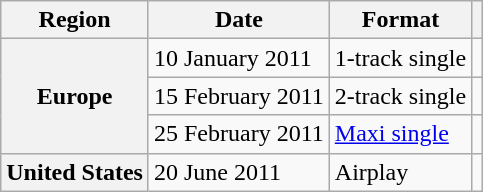<table class="wikitable plainrowheaders">
<tr>
<th scope="col">Region</th>
<th scope="col">Date</th>
<th scope="col">Format</th>
<th scope="col"></th>
</tr>
<tr>
<th scope="row" rowspan="3">Europe</th>
<td>10 January 2011</td>
<td>1-track single</td>
<td></td>
</tr>
<tr>
<td>15 February 2011</td>
<td>2-track single</td>
<td></td>
</tr>
<tr>
<td>25 February 2011</td>
<td><a href='#'>Maxi single</a></td>
<td></td>
</tr>
<tr>
<th scope="row">United States</th>
<td>20 June 2011</td>
<td>Airplay</td>
<td></td>
</tr>
</table>
